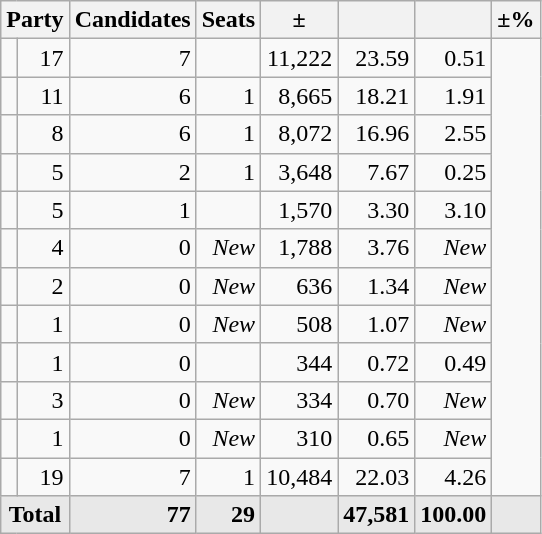<table class=wikitable>
<tr>
<th colspan=2 align=center>Party</th>
<th>Candidates</th>
<th>Seats</th>
<th>±</th>
<th></th>
<th></th>
<th>±%</th>
</tr>
<tr>
<td></td>
<td align=right>17</td>
<td align=right>7</td>
<td align=right></td>
<td align=right>11,222</td>
<td align=right>23.59</td>
<td align=right>0.51</td>
</tr>
<tr>
<td></td>
<td align=right>11</td>
<td align=right>6</td>
<td align=right>1</td>
<td align=right>8,665</td>
<td align=right>18.21</td>
<td align=right>1.91</td>
</tr>
<tr>
<td></td>
<td align=right>8</td>
<td align=right>6</td>
<td align=right>1</td>
<td align=right>8,072</td>
<td align=right>16.96</td>
<td align=right>2.55</td>
</tr>
<tr>
<td></td>
<td align=right>5</td>
<td align=right>2</td>
<td align=right>1</td>
<td align=right>3,648</td>
<td align=right>7.67</td>
<td align=right>0.25</td>
</tr>
<tr>
<td></td>
<td align=right>5</td>
<td align=right>1</td>
<td align=right></td>
<td align=right>1,570</td>
<td align=right>3.30</td>
<td align=right>3.10</td>
</tr>
<tr>
<td></td>
<td align=right>4</td>
<td align=right>0</td>
<td align=right><em>New</em></td>
<td align=right>1,788</td>
<td align=right>3.76</td>
<td align=right><em>New</em></td>
</tr>
<tr>
<td></td>
<td align=right>2</td>
<td align=right>0</td>
<td align=right><em>New</em></td>
<td align=right>636</td>
<td align=right>1.34</td>
<td align=right><em>New</em></td>
</tr>
<tr>
<td></td>
<td align=right>1</td>
<td align=right>0</td>
<td align=right><em>New</em></td>
<td align=right>508</td>
<td align=right>1.07</td>
<td align=right><em>New</em></td>
</tr>
<tr>
<td></td>
<td align=right>1</td>
<td align=right>0</td>
<td align=right></td>
<td align=right>344</td>
<td align=right>0.72</td>
<td align=right>0.49</td>
</tr>
<tr>
<td></td>
<td align=right>3</td>
<td align=right>0</td>
<td align=right><em>New</em></td>
<td align=right>334</td>
<td align=right>0.70</td>
<td align=right><em>New</em></td>
</tr>
<tr>
<td></td>
<td align=right>1</td>
<td align=right>0</td>
<td align=right><em>New</em></td>
<td align=right>310</td>
<td align=right>0.65</td>
<td align=right><em>New</em></td>
</tr>
<tr>
<td></td>
<td align=right>19</td>
<td align=right>7</td>
<td align=right>1</td>
<td align=right>10,484</td>
<td align=right>22.03</td>
<td align=right>4.26</td>
</tr>
<tr style="font-weight:bold; background:rgb(232,232,232);">
<td colspan=2 align=center>Total</td>
<td align=right>77</td>
<td align=right>29</td>
<td align=center></td>
<td align=right>47,581</td>
<td align=center>100.00</td>
<td align=center></td>
</tr>
</table>
